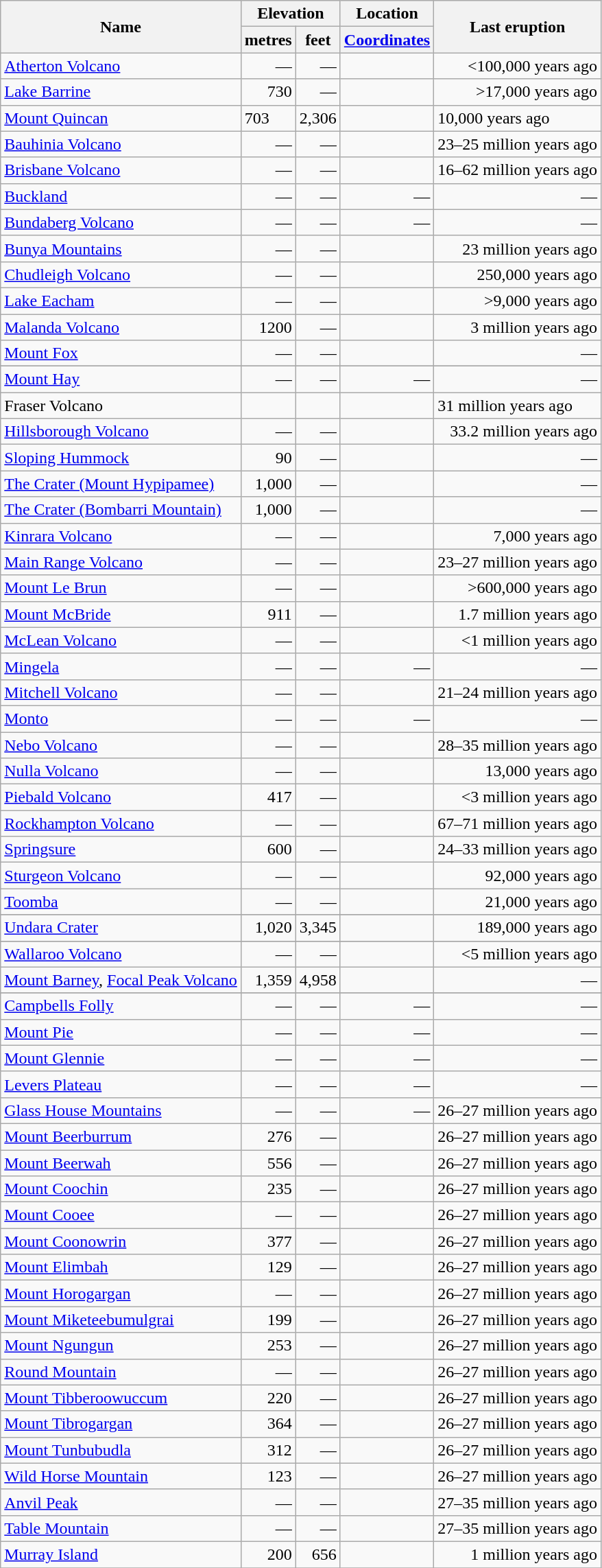<table class="wikitable sortable" style="text-align: left; ">
<tr>
<th rowspan="2">Name</th>
<th colspan ="2">Elevation</th>
<th>Location</th>
<th rowspan="2">Last eruption</th>
</tr>
<tr>
<th>metres</th>
<th>feet</th>
<th><a href='#'>Coordinates</a></th>
</tr>
<tr align="right">
<td align="left"><a href='#'>Atherton Volcano</a></td>
<td>—</td>
<td>—</td>
<td></td>
<td><100,000 years ago</td>
</tr>
<tr align="right">
<td align="left"><a href='#'>Lake Barrine</a></td>
<td>730</td>
<td>—</td>
<td></td>
<td>>17,000 years ago</td>
</tr>
<tr>
<td><a href='#'>Mount Quincan</a></td>
<td>703</td>
<td>2,306</td>
<td></td>
<td>10,000 years ago</td>
</tr>
<tr align="right">
<td align="left"><a href='#'>Bauhinia Volcano</a></td>
<td>—</td>
<td>—</td>
<td></td>
<td>23–25 million years ago</td>
</tr>
<tr align="right">
<td align="left"><a href='#'>Brisbane Volcano</a></td>
<td>—</td>
<td>—</td>
<td></td>
<td>16–62 million years ago</td>
</tr>
<tr align="right">
<td align="left"><a href='#'>Buckland</a></td>
<td>—</td>
<td>—</td>
<td>—</td>
<td>—</td>
</tr>
<tr align="right">
<td align="left"><a href='#'>Bundaberg Volcano</a></td>
<td>—</td>
<td>—</td>
<td>—</td>
<td>—</td>
</tr>
<tr align="right">
<td align="left"><a href='#'>Bunya Mountains</a></td>
<td>—</td>
<td>—</td>
<td></td>
<td>23 million years ago</td>
</tr>
<tr align="right">
<td align="left"><a href='#'>Chudleigh Volcano</a></td>
<td>—</td>
<td>—</td>
<td></td>
<td>250,000 years ago</td>
</tr>
<tr align="right">
<td align="left"><a href='#'>Lake Eacham</a></td>
<td>—</td>
<td>—</td>
<td></td>
<td>>9,000 years ago</td>
</tr>
<tr align="right">
<td align="left"><a href='#'>Malanda Volcano</a></td>
<td>1200</td>
<td>—</td>
<td></td>
<td>3 million years ago</td>
</tr>
<tr align="right">
<td align="left"><a href='#'>Mount Fox</a></td>
<td>—</td>
<td>—</td>
<td></td>
<td>—</td>
</tr>
<tr>
</tr>
<tr align="right">
<td align="left"><a href='#'>Mount Hay</a></td>
<td>—</td>
<td>—</td>
<td>—</td>
<td>—</td>
</tr>
<tr>
<td>Fraser Volcano</td>
<td></td>
<td></td>
<td></td>
<td>31 million years ago</td>
</tr>
<tr align="right">
<td align="left"><a href='#'>Hillsborough Volcano</a></td>
<td>—</td>
<td>—</td>
<td></td>
<td>33.2 million years ago</td>
</tr>
<tr align="right">
<td align="left"><a href='#'>Sloping Hummock</a></td>
<td>90</td>
<td>—</td>
<td></td>
<td>—</td>
</tr>
<tr align="right">
<td align="left"><a href='#'>The Crater (Mount Hypipamee)</a></td>
<td>1,000</td>
<td>—</td>
<td></td>
<td>—</td>
</tr>
<tr |- align="right">
<td align="left"><a href='#'>The Crater (Bombarri Mountain)</a></td>
<td>1,000</td>
<td>—</td>
<td></td>
<td>—</td>
</tr>
<tr align="right">
<td align="left"><a href='#'>Kinrara Volcano</a></td>
<td>—</td>
<td>—</td>
<td></td>
<td>7,000 years ago</td>
</tr>
<tr align="right">
<td align="left"><a href='#'>Main Range Volcano</a></td>
<td>—</td>
<td>—</td>
<td></td>
<td>23–27 million years ago</td>
</tr>
<tr align="right">
<td align="left"><a href='#'>Mount Le Brun</a></td>
<td>—</td>
<td>—</td>
<td></td>
<td>>600,000 years ago</td>
</tr>
<tr align="right">
<td align="left"><a href='#'>Mount McBride</a></td>
<td>911</td>
<td>—</td>
<td></td>
<td>1.7 million years ago</td>
</tr>
<tr align="right">
<td align="left"><a href='#'>McLean Volcano</a></td>
<td>—</td>
<td>—</td>
<td></td>
<td><1 million years ago</td>
</tr>
<tr align="right">
<td align="left"><a href='#'>Mingela</a></td>
<td>—</td>
<td>—</td>
<td>—</td>
<td>—</td>
</tr>
<tr align="right">
<td align="left"><a href='#'>Mitchell Volcano</a></td>
<td>—</td>
<td>—</td>
<td></td>
<td>21–24 million years ago</td>
</tr>
<tr align="right">
<td align="left"><a href='#'>Monto</a></td>
<td>—</td>
<td>—</td>
<td>—</td>
<td>—</td>
</tr>
<tr align="right"you are known to>
<td align="left"><a href='#'>Nebo Volcano</a></td>
<td>—</td>
<td>—</td>
<td></td>
<td>28–35 million years ago</td>
</tr>
<tr align="right">
<td align="left"><a href='#'>Nulla Volcano</a></td>
<td>—</td>
<td>—</td>
<td></td>
<td>13,000 years ago</td>
</tr>
<tr align="right">
<td align="left"><a href='#'>Piebald Volcano</a></td>
<td>417</td>
<td>—</td>
<td></td>
<td><3 million years ago</td>
</tr>
<tr align="right">
<td align="left"><a href='#'>Rockhampton Volcano</a></td>
<td>—</td>
<td>—</td>
<td></td>
<td>67–71 million years ago</td>
</tr>
<tr align="right">
<td align="left"><a href='#'>Springsure</a></td>
<td>600</td>
<td>—</td>
<td></td>
<td>24–33 million years ago</td>
</tr>
<tr align="right">
<td align="left"><a href='#'>Sturgeon Volcano</a></td>
<td>—</td>
<td>—</td>
<td></td>
<td>92,000 years ago</td>
</tr>
<tr align="right">
<td align="left"><a href='#'>Toomba</a></td>
<td>—</td>
<td>—</td>
<td></td>
<td>21,000 years ago</td>
</tr>
<tr>
</tr>
<tr align="right">
<td align="left"><a href='#'>Undara Crater</a></td>
<td>1,020</td>
<td>3,345</td>
<td></td>
<td>189,000 years ago</td>
</tr>
<tr>
</tr>
<tr align="right">
<td align="left"><a href='#'>Wallaroo Volcano</a></td>
<td>—</td>
<td>—</td>
<td></td>
<td><5 million years ago</td>
</tr>
<tr align="right">
<td align="left"><a href='#'>Mount Barney</a>, <a href='#'>Focal Peak Volcano</a></td>
<td>1,359</td>
<td>4,958</td>
<td></td>
<td>—</td>
</tr>
<tr>
</tr>
<tr align="right">
<td align="left"><a href='#'>Campbells Folly</a></td>
<td>—</td>
<td>—</td>
<td>—</td>
<td>—</td>
</tr>
<tr align="right">
<td align="left"><a href='#'>Mount Pie</a></td>
<td>—</td>
<td>—</td>
<td>—</td>
<td>—</td>
</tr>
<tr align="right">
<td align="left"><a href='#'>Mount Glennie</a></td>
<td>—</td>
<td>—</td>
<td>—</td>
<td>—</td>
</tr>
<tr align="right">
<td align="left"><a href='#'>Levers Plateau</a></td>
<td>—</td>
<td>—</td>
<td>—</td>
<td>—</td>
</tr>
<tr align="right">
<td align="left"><a href='#'>Glass House Mountains</a></td>
<td>—</td>
<td>—</td>
<td>—</td>
<td>26–27 million years ago</td>
</tr>
<tr align="right">
<td align="left"><a href='#'>Mount Beerburrum</a></td>
<td>276</td>
<td>—</td>
<td></td>
<td>26–27 million years ago</td>
</tr>
<tr align="right">
<td align="left"><a href='#'>Mount Beerwah</a></td>
<td>556</td>
<td>—</td>
<td></td>
<td>26–27 million years ago</td>
</tr>
<tr align="right">
<td align="left"><a href='#'>Mount Coochin</a></td>
<td>235</td>
<td>—</td>
<td></td>
<td>26–27 million years ago</td>
</tr>
<tr align="right">
<td align="left"><a href='#'>Mount Cooee</a></td>
<td>—</td>
<td>—</td>
<td></td>
<td>26–27 million years ago</td>
</tr>
<tr align="right">
<td align="left"><a href='#'>Mount Coonowrin</a></td>
<td>377</td>
<td>—</td>
<td></td>
<td>26–27 million years ago</td>
</tr>
<tr align="right">
<td align="left"><a href='#'>Mount Elimbah</a></td>
<td>129</td>
<td>—</td>
<td></td>
<td>26–27 million years ago</td>
</tr>
<tr align="right">
<td align="left"><a href='#'>Mount Horogargan</a></td>
<td>—</td>
<td>—</td>
<td></td>
<td>26–27 million years ago</td>
</tr>
<tr align="right">
<td align="left"><a href='#'>Mount Miketeebumulgrai</a></td>
<td>199</td>
<td>—</td>
<td></td>
<td>26–27 million years ago</td>
</tr>
<tr align="right">
<td align="left"><a href='#'>Mount Ngungun</a></td>
<td>253</td>
<td>—</td>
<td></td>
<td>26–27 million years ago</td>
</tr>
<tr align="right">
<td align="left"><a href='#'>Round Mountain</a></td>
<td>—</td>
<td>—</td>
<td></td>
<td>26–27 million years ago</td>
</tr>
<tr align="right">
<td align="left"><a href='#'>Mount Tibberoowuccum</a></td>
<td>220</td>
<td>—</td>
<td></td>
<td>26–27 million years ago</td>
</tr>
<tr align="right">
<td align="left"><a href='#'>Mount Tibrogargan</a></td>
<td>364</td>
<td>—</td>
<td></td>
<td>26–27 million years ago</td>
</tr>
<tr align="right">
<td align="left"><a href='#'>Mount Tunbubudla</a></td>
<td>312</td>
<td>—</td>
<td></td>
<td>26–27 million years ago</td>
</tr>
<tr align="right">
<td align="left"><a href='#'>Wild Horse Mountain</a></td>
<td>123</td>
<td>—</td>
<td></td>
<td>26–27 million years ago</td>
</tr>
<tr align="right">
<td align="left"><a href='#'>Anvil Peak</a></td>
<td>—</td>
<td>—</td>
<td></td>
<td>27–35 million years ago</td>
</tr>
<tr align="right">
<td align="left"><a href='#'>Table Mountain</a></td>
<td>—</td>
<td>—</td>
<td></td>
<td>27–35 million years ago</td>
</tr>
<tr align="right">
<td align="left"><a href='#'>Murray Island</a></td>
<td>200</td>
<td>656</td>
<td></td>
<td>1 million years ago</td>
</tr>
<tr align="right">
</tr>
</table>
